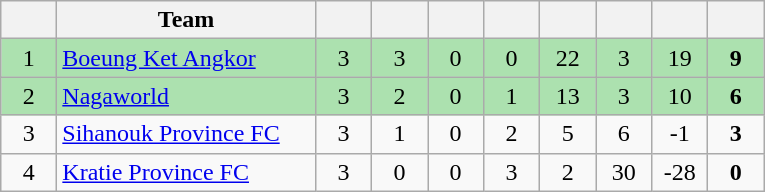<table class="wikitable" style="text-align: center;">
<tr>
<th width=30></th>
<th width=165>Team</th>
<th width=30></th>
<th width=30></th>
<th width=30></th>
<th width=30></th>
<th width=30></th>
<th width=30></th>
<th width=30></th>
<th width=30></th>
</tr>
<tr bgcolor=#ACE1AF>
<td>1</td>
<td align=left><a href='#'>Boeung Ket Angkor</a></td>
<td>3</td>
<td>3</td>
<td>0</td>
<td>0</td>
<td>22</td>
<td>3</td>
<td>19</td>
<td><strong>9</strong></td>
</tr>
<tr bgcolor=#ACE1AF>
<td>2</td>
<td align=left><a href='#'>Nagaworld</a></td>
<td>3</td>
<td>2</td>
<td>0</td>
<td>1</td>
<td>13</td>
<td>3</td>
<td>10</td>
<td><strong>6</strong></td>
</tr>
<tr>
<td>3</td>
<td align=left><a href='#'>Sihanouk Province FC</a></td>
<td>3</td>
<td>1</td>
<td>0</td>
<td>2</td>
<td>5</td>
<td>6</td>
<td>-1</td>
<td><strong>3</strong></td>
</tr>
<tr>
<td>4</td>
<td align=left><a href='#'>Kratie Province FC</a></td>
<td>3</td>
<td>0</td>
<td>0</td>
<td>3</td>
<td>2</td>
<td>30</td>
<td>-28</td>
<td><strong>0</strong></td>
</tr>
</table>
